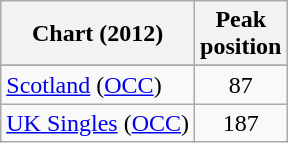<table class="wikitable sortable">
<tr>
<th>Chart (2012)</th>
<th>Peak<br>position</th>
</tr>
<tr>
</tr>
<tr>
<td align="left"><a href='#'>Scotland</a> (<a href='#'>OCC</a>)</td>
<td align="center">87</td>
</tr>
<tr>
<td align="left"><a href='#'>UK Singles</a> (<a href='#'>OCC</a>)</td>
<td align="center">187</td>
</tr>
</table>
